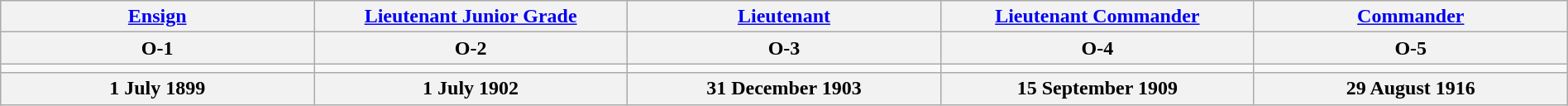<table class="wikitable" width="100%">
<tr>
<th><a href='#'>Ensign</a></th>
<th><a href='#'>Lieutenant Junior Grade</a></th>
<th><a href='#'>Lieutenant</a></th>
<th><a href='#'>Lieutenant Commander</a></th>
<th><a href='#'>Commander</a></th>
</tr>
<tr>
<th>O-1</th>
<th>O-2</th>
<th>O-3</th>
<th>O-4</th>
<th>O-5</th>
</tr>
<tr>
<td align="center" width="20%"></td>
<td align="center" width="20%"></td>
<td align="center" width="20%"></td>
<td align="center" width="20%"></td>
<td align="center" width="20%"></td>
</tr>
<tr>
<th>1 July 1899</th>
<th>1 July 1902</th>
<th>31 December 1903</th>
<th>15 September 1909</th>
<th>29 August 1916</th>
</tr>
</table>
